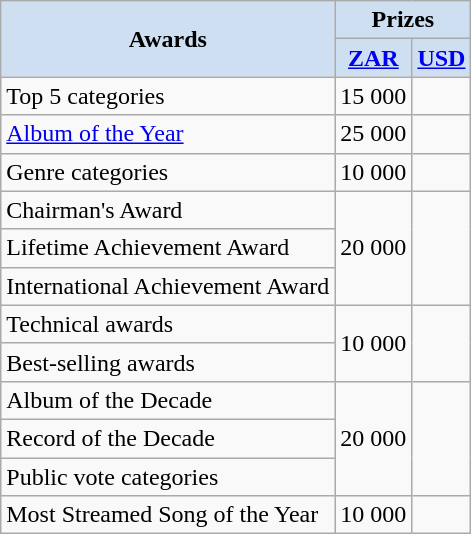<table class="wikitable">
<tr>
<th rowspan="2" scope="col" style="background:#cedff2;">Awards</th>
<th colspan="2" scope="col" style="background:#cedff2;">Prizes</th>
</tr>
<tr>
<th scope="col" style="background:#cedff2;"><a href='#'>ZAR</a></th>
<th scope="col" style="background:#cedff2;"><a href='#'>USD</a></th>
</tr>
<tr>
<td>Top 5 categories</td>
<td>15 000</td>
<td></td>
</tr>
<tr>
<td><a href='#'>Album of the Year</a></td>
<td>25 000</td>
<td></td>
</tr>
<tr>
<td>Genre categories</td>
<td>10 000</td>
<td></td>
</tr>
<tr>
<td>Chairman's Award</td>
<td rowspan="3">20 000</td>
<td rowspan="3"></td>
</tr>
<tr>
<td>Lifetime Achievement Award</td>
</tr>
<tr>
<td>International Achievement Award</td>
</tr>
<tr>
<td>Technical awards</td>
<td rowspan="2">10 000</td>
<td rowspan="2"></td>
</tr>
<tr>
<td>Best-selling awards</td>
</tr>
<tr>
<td>Album of the Decade</td>
<td rowspan="3">20 000</td>
<td rowspan="3"></td>
</tr>
<tr>
<td>Record of the Decade</td>
</tr>
<tr>
<td>Public vote categories</td>
</tr>
<tr>
<td>Most Streamed Song of the Year</td>
<td>10 000</td>
<td></td>
</tr>
</table>
